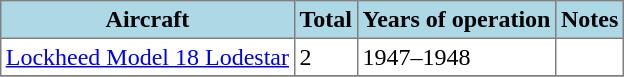<table class="toccolours sortable" border="1" cellpadding="3" style="margin: 1em auto; border-collapse: collapse;">
<tr bgcolor=lightblue>
<th>Aircraft</th>
<th>Total</th>
<th>Years of operation</th>
<th>Notes</th>
</tr>
<tr>
<td><a href='#'>Lockheed Model 18 Lodestar</a></td>
<td>2</td>
<td>1947–1948</td>
<td></td>
</tr>
<tr>
</tr>
</table>
